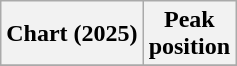<table class="wikitable sortable plainrowheaders" style="text-align:center">
<tr>
<th scope="col">Chart (2025)</th>
<th scope="col">Peak<br>position</th>
</tr>
<tr>
</tr>
</table>
